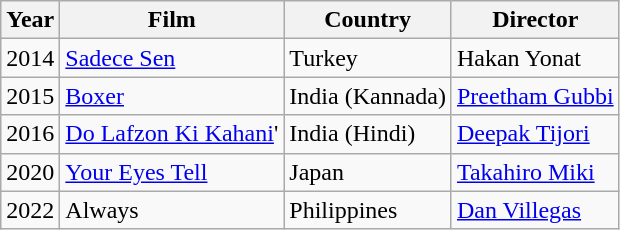<table class="wikitable">
<tr>
<th>Year</th>
<th>Film</th>
<th>Country</th>
<th>Director</th>
</tr>
<tr>
<td>2014</td>
<td><a href='#'>Sadece Sen</a></td>
<td>Turkey</td>
<td>Hakan Yonat</td>
</tr>
<tr>
<td>2015</td>
<td><a href='#'>Boxer</a></td>
<td>India (Kannada)</td>
<td><a href='#'>Preetham Gubbi</a></td>
</tr>
<tr>
<td>2016</td>
<td><a href='#'>Do Lafzon Ki Kahani</a>'</td>
<td>India (Hindi)</td>
<td><a href='#'>Deepak Tijori</a></td>
</tr>
<tr>
<td>2020</td>
<td><a href='#'>Your Eyes Tell</a></td>
<td>Japan</td>
<td><a href='#'>Takahiro Miki</a></td>
</tr>
<tr>
<td>2022</td>
<td>Always</td>
<td>Philippines</td>
<td><a href='#'>Dan Villegas</a></td>
</tr>
</table>
